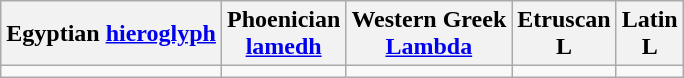<table class="wikitable">
<tr>
<th>Egyptian <a href='#'>hieroglyph</a></th>
<th>Phoenician<br><a href='#'>lamedh</a></th>
<th>Western Greek<br><a href='#'>Lambda</a></th>
<th>Etruscan<br>L</th>
<th>Latin <br>L</th>
</tr>
<tr -- align=center>
<td></td>
<td></td>
<td></td>
<td></td>
<td></td>
</tr>
</table>
